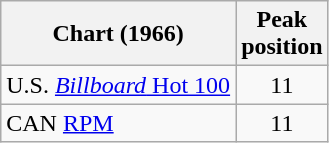<table class="wikitable sortable">
<tr>
<th>Chart (1966)</th>
<th>Peak<br>position</th>
</tr>
<tr>
<td>U.S. <a href='#'><em>Billboard</em> Hot 100</a></td>
<td align="center">11</td>
</tr>
<tr>
<td>CAN <a href='#'>RPM</a></td>
<td align="center">11</td>
</tr>
</table>
